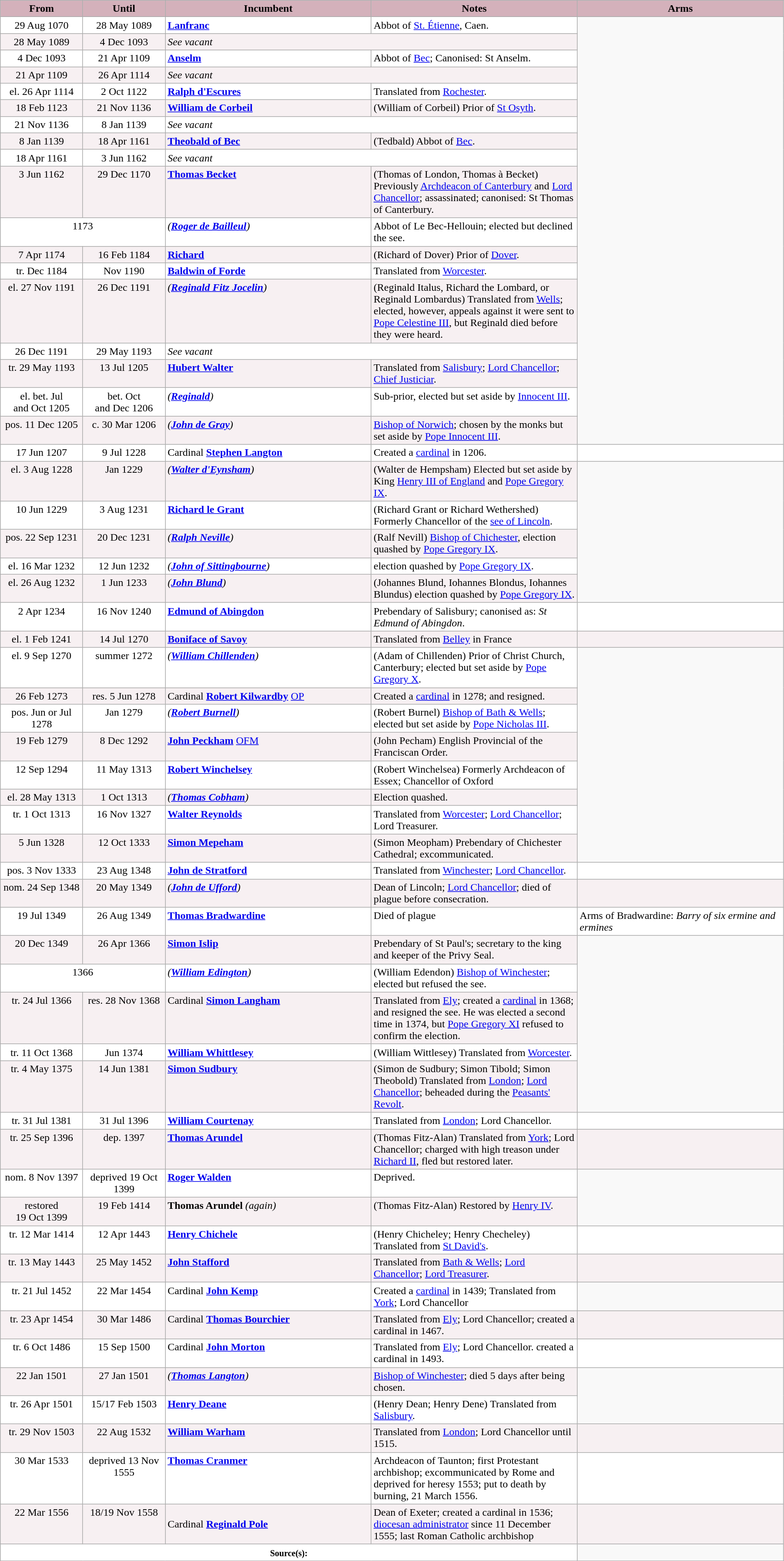<table class="wikitable" style="width: 95%;">
<tr>
<th style="background-color: #D4B1BB; width: 10%;">From</th>
<th style="background-color: #D4B1BB; width: 10%;">Until</th>
<th style="background-color: #D4B1BB; width: 25%;">Incumbent</th>
<th style="background-color: #D4B1BB; width: 25%;">Notes</th>
<th style="background-color: #D4B1BB; width: 25%;">Arms</th>
</tr>
<tr valign="top" style="background-color: white;">
<td style="text-align: center;">29 Aug 1070</td>
<td style="text-align: center;">28 May 1089</td>
<td><strong><a href='#'>Lanfranc</a></strong></td>
<td>Abbot of <a href='#'>St. Étienne</a>, Caen.</td>
</tr>
<tr valign="top" style="background-color: #F7F0F2;">
<td style="text-align: center;">28 May 1089</td>
<td style="text-align: center;">4 Dec 1093</td>
<td colspan="2"><em>See vacant</em></td>
</tr>
<tr valign="top" style="background-color: white;">
<td style="text-align: center;">4 Dec 1093</td>
<td style="text-align: center;">21 Apr 1109</td>
<td><strong><a href='#'>Anselm</a></strong></td>
<td>Abbot of <a href='#'>Bec</a>; Canonised: St Anselm.</td>
</tr>
<tr valign="top" style="background-color: #F7F0F2;">
<td style="text-align: center;">21 Apr 1109</td>
<td style="text-align: center;">26 Apr 1114</td>
<td colspan="2"><em>See vacant</em></td>
</tr>
<tr valign="top" style="background-color: white;">
<td style="text-align: center;">el. 26 Apr 1114</td>
<td style="text-align: center;">2 Oct 1122</td>
<td><strong><a href='#'>Ralph d'Escures</a></strong></td>
<td>Translated from <a href='#'>Rochester</a>.</td>
</tr>
<tr valign="top" style="background-color: #F7F0F2;">
<td style="text-align: center;">18 Feb 1123</td>
<td style="text-align: center;">21 Nov 1136</td>
<td><strong><a href='#'>William de Corbeil</a></strong></td>
<td>(William of Corbeil) Prior of <a href='#'>St Osyth</a>.</td>
</tr>
<tr valign="top" style="background-color: white;">
<td style="text-align: center;">21 Nov 1136</td>
<td style="text-align: center;">8 Jan 1139</td>
<td colspan="2"><em>See vacant</em></td>
</tr>
<tr valign="top" style="background-color: #F7F0F2;">
<td style="text-align: center;">8 Jan 1139</td>
<td style="text-align: center;">18 Apr 1161</td>
<td><strong><a href='#'>Theobald of Bec</a></strong></td>
<td>(Tedbald) Abbot of <a href='#'>Bec</a>.</td>
</tr>
<tr valign="top" style="background-color: white;">
<td style="text-align: center;">18 Apr 1161</td>
<td style="text-align: center;">3 Jun 1162</td>
<td colspan="2"><em>See vacant</em></td>
</tr>
<tr valign="top" style="background-color: #F7F0F2;">
<td style="text-align: center;">3 Jun 1162</td>
<td style="text-align: center;">29 Dec 1170</td>
<td><strong><a href='#'>Thomas Becket</a></strong></td>
<td>(Thomas of London, Thomas à Becket) Previously <a href='#'>Archdeacon of Canterbury</a> and <a href='#'>Lord Chancellor</a>; assassinated; canonised: St Thomas of Canterbury.</td>
</tr>
<tr valign="top" style="background-color: white;">
<td colspan="2" style="text-align: center;">1173</td>
<td><em>(<strong><a href='#'>Roger de Bailleul</a></strong>)</em></td>
<td>Abbot of Le Bec-Hellouin; elected but declined the see.</td>
</tr>
<tr valign="top" style="background-color: #F7F0F2;">
<td style="text-align: center;">7 Apr 1174</td>
<td style="text-align: center;">16 Feb 1184</td>
<td><strong><a href='#'>Richard</a></strong></td>
<td>(Richard of Dover) Prior of <a href='#'>Dover</a>.</td>
</tr>
<tr valign="top" style="background-color: white;">
<td style="text-align: center;">tr. Dec 1184</td>
<td style="text-align: center;">Nov 1190</td>
<td><strong><a href='#'>Baldwin of Forde</a></strong></td>
<td>Translated from <a href='#'>Worcester</a>.</td>
</tr>
<tr valign="top" style="background-color: #F7F0F2;">
<td style="text-align: center;">el. 27 Nov 1191</td>
<td style="text-align: center;">26 Dec 1191</td>
<td><em>(<strong><a href='#'>Reginald Fitz Jocelin</a></strong>)</em></td>
<td>(Reginald Italus, Richard the Lombard, or Reginald Lombardus) Translated from <a href='#'>Wells</a>; elected, however, appeals against it were sent to <a href='#'>Pope Celestine III</a>, but Reginald died before they were heard.</td>
</tr>
<tr valign="top" style="background-color: white;">
<td style="text-align: center;">26 Dec 1191</td>
<td style="text-align: center;">29 May 1193</td>
<td colspan="2"><em>See vacant</em></td>
</tr>
<tr valign="top" style="background-color: #F7F0F2;">
<td style="text-align: center;">tr. 29 May 1193</td>
<td style="text-align: center;">13 Jul 1205</td>
<td><strong><a href='#'>Hubert Walter</a></strong></td>
<td>Translated from <a href='#'>Salisbury</a>; <a href='#'>Lord Chancellor</a>; <a href='#'>Chief Justiciar</a>.</td>
</tr>
<tr valign="top" style="background-color: white;">
<td style="text-align: center;">el. bet. Jul <br>and Oct 1205</td>
<td style="text-align: center;">bet. Oct <br>and Dec 1206</td>
<td><em>(<strong><a href='#'>Reginald</a></strong>)</em></td>
<td>Sub-prior, elected but set aside by <a href='#'>Innocent III</a>.</td>
</tr>
<tr valign="top" style="background-color: #F7F0F2;">
<td style="text-align: center;">pos. 11 Dec 1205</td>
<td style="text-align: center;">c. 30 Mar 1206</td>
<td><em>(<strong><a href='#'>John de Gray</a></strong>)</em></td>
<td><a href='#'>Bishop of Norwich</a>; chosen by the monks but set aside by <a href='#'>Pope Innocent III</a>.</td>
</tr>
<tr valign="top" style="background-color: white;">
<td style="text-align: center;">17 Jun 1207</td>
<td style="text-align: center;">9 Jul 1228</td>
<td>Cardinal <strong><a href='#'>Stephen Langton</a></strong></td>
<td>Created a <a href='#'>cardinal</a> in 1206.</td>
<td></td>
</tr>
<tr valign="top" style="background-color: #F7F0F2;">
<td style="text-align: center;">el. 3 Aug 1228</td>
<td style="text-align: center;">Jan 1229</td>
<td><em>(<strong><a href='#'>Walter d'Eynsham</a></strong>)</em></td>
<td>(Walter de Hempsham) Elected but set aside by King <a href='#'>Henry III of England</a> and <a href='#'>Pope Gregory IX</a>.</td>
</tr>
<tr valign="top" style="background-color: white;">
<td style="text-align: center;">10 Jun 1229</td>
<td style="text-align: center;">3 Aug 1231</td>
<td><strong><a href='#'>Richard le Grant</a></strong></td>
<td>(Richard Grant or Richard Wethershed) Formerly Chancellor of the <a href='#'>see of Lincoln</a>.</td>
</tr>
<tr valign="top" style="background-color: #F7F0F2;">
<td style="text-align: center;">pos. 22 Sep 1231</td>
<td style="text-align: center;">20 Dec 1231</td>
<td><em>(<strong><a href='#'>Ralph Neville</a></strong>)</em></td>
<td>(Ralf Nevill) <a href='#'>Bishop of Chichester</a>, election quashed by <a href='#'>Pope Gregory IX</a>.</td>
</tr>
<tr valign="top" style="background-color: white;">
<td style="text-align: center;">el. 16 Mar 1232</td>
<td style="text-align: center;">12 Jun 1232</td>
<td><em>(<strong><a href='#'>John of Sittingbourne</a></strong>)</em></td>
<td>election quashed by <a href='#'>Pope Gregory IX</a>.</td>
</tr>
<tr valign="top" style="background-color: #F7F0F2;">
<td style="text-align: center;">el. 26 Aug 1232</td>
<td style="text-align: center;">1 Jun 1233</td>
<td><em>(<strong><a href='#'>John Blund</a></strong>)</em></td>
<td>(Johannes Blund, Iohannes Blondus, Iohannes Blundus) election quashed by <a href='#'>Pope Gregory IX</a>.</td>
</tr>
<tr valign="top" style="background-color: white;">
<td style="text-align: center;">2 Apr 1234</td>
<td style="text-align: center;">16 Nov 1240</td>
<td><strong><a href='#'>Edmund of Abingdon</a></strong></td>
<td>Prebendary of Salisbury; canonised as: <em>St Edmund of Abingdon</em>.</td>
<td></td>
</tr>
<tr valign="top" style="background-color: #F7F0F2;">
<td style="text-align: center;">el. 1 Feb 1241 </td>
<td style="text-align: center;">14 Jul 1270</td>
<td><strong><a href='#'>Boniface of Savoy</a></strong></td>
<td>Translated from <a href='#'>Belley</a> in France</td>
<td></td>
</tr>
<tr valign="top" style="background-color: white;">
<td style="text-align: center;">el. 9 Sep 1270</td>
<td style="text-align: center;">summer 1272</td>
<td><em>(<strong><a href='#'>William Chillenden</a></strong>)</em></td>
<td>(Adam of Chillenden) Prior of Christ Church, Canterbury; elected but set aside by <a href='#'>Pope Gregory X</a>.</td>
</tr>
<tr valign="top" style="background-color: #F7F0F2;">
<td style="text-align: center;">26 Feb 1273</td>
<td style="text-align: center;">res. 5 Jun 1278</td>
<td>Cardinal <strong><a href='#'>Robert Kilwardby</a></strong> <a href='#'>OP</a></td>
<td>Created a <a href='#'>cardinal</a> in 1278; and resigned.</td>
</tr>
<tr valign="top" style="background-color: white;">
<td style="text-align: center;">pos. Jun or Jul 1278</td>
<td style="text-align: center;">Jan 1279</td>
<td><em>(<strong><a href='#'>Robert Burnell</a></strong>)</em></td>
<td>(Robert Burnel) <a href='#'>Bishop of Bath & Wells</a>; elected but set aside by <a href='#'>Pope Nicholas III</a>.</td>
</tr>
<tr valign="top" style="background-color: #F7F0F2;">
<td style="text-align: center;">19 Feb 1279</td>
<td style="text-align: center;">8 Dec 1292</td>
<td><strong><a href='#'>John Peckham</a></strong> <a href='#'>OFM</a></td>
<td>(John Pecham) English Provincial of the Franciscan Order.</td>
</tr>
<tr valign="top" style="background-color: white;">
<td style="text-align: center;">12 Sep 1294</td>
<td style="text-align: center;">11 May 1313</td>
<td><strong><a href='#'>Robert Winchelsey</a></strong></td>
<td>(Robert Winchelsea) Formerly Archdeacon of Essex; Chancellor of Oxford</td>
</tr>
<tr valign="top" style="background-color: #F7F0F2;">
<td style="text-align: center;">el. 28 May 1313</td>
<td style="text-align: center;">1 Oct 1313</td>
<td><em>(<strong><a href='#'>Thomas Cobham</a></strong>)</em></td>
<td>Election quashed.</td>
</tr>
<tr valign="top" style="background-color: white;">
<td style="text-align: center;">tr. 1 Oct 1313</td>
<td style="text-align: center;">16 Nov 1327</td>
<td><strong><a href='#'>Walter Reynolds</a></strong></td>
<td>Translated from <a href='#'>Worcester</a>; <a href='#'>Lord Chancellor</a>; Lord Treasurer.</td>
</tr>
<tr valign="top" style="background-color: #F7F0F2;">
<td style="text-align: center;">5 Jun 1328</td>
<td style="text-align: center;">12 Oct 1333</td>
<td><strong><a href='#'>Simon Mepeham</a></strong></td>
<td>(Simon Meopham) Prebendary of Chichester Cathedral; excommunicated.</td>
</tr>
<tr valign="top" style="background-color: white;">
<td style="text-align: center;">pos. 3 Nov 1333</td>
<td style="text-align: center;">23 Aug 1348</td>
<td><strong><a href='#'>John de Stratford</a></strong></td>
<td>Translated from <a href='#'>Winchester</a>; <a href='#'>Lord Chancellor</a>.</td>
<td></td>
</tr>
<tr valign="top" style="background-color: #F7F0F2;">
<td style="text-align: center;">nom. 24 Sep 1348</td>
<td style="text-align: center;">20 May 1349</td>
<td><em>(<strong><a href='#'>John de Ufford</a></strong>)</em></td>
<td>Dean of Lincoln; <a href='#'>Lord Chancellor</a>; died of plague before consecration.</td>
<td></td>
</tr>
<tr valign="top" style="background-color: white;">
<td style="text-align: center;">19 Jul 1349</td>
<td style="text-align: center;">26 Aug 1349</td>
<td><strong><a href='#'>Thomas Bradwardine</a></strong></td>
<td>Died of plague</td>
<td>Arms of Bradwardine: <em>Barry of six ermine and ermines</em></td>
</tr>
<tr valign="top" style="background-color: #F7F0F2;">
<td style="text-align: center;">20 Dec 1349</td>
<td style="text-align: center;">26 Apr 1366</td>
<td><strong><a href='#'>Simon Islip</a></strong></td>
<td>Prebendary of St Paul's; secretary to the king and keeper of the Privy Seal.</td>
</tr>
<tr valign="top" style="background-color: white;">
<td colspan="2" style="text-align: center;">1366</td>
<td><em>(<strong><a href='#'>William Edington</a></strong>)</em></td>
<td>(William Edendon) <a href='#'>Bishop of Winchester</a>; elected but refused the see.</td>
</tr>
<tr valign="top" style="background-color: #F7F0F2;">
<td style="text-align: center;">tr. 24 Jul 1366</td>
<td style="text-align: center;">res. 28 Nov 1368</td>
<td>Cardinal <strong><a href='#'>Simon Langham</a></strong></td>
<td>Translated from <a href='#'>Ely</a>; created a <a href='#'>cardinal</a> in 1368; and resigned the see. He was elected a second time in 1374, but <a href='#'>Pope Gregory XI</a> refused to confirm the election.</td>
</tr>
<tr valign="top" style="background-color: white;">
<td style="text-align: center;">tr. 11 Oct 1368</td>
<td style="text-align: center;">Jun 1374</td>
<td><strong><a href='#'>William Whittlesey</a></strong></td>
<td>(William Wittlesey) Translated from <a href='#'>Worcester</a>.</td>
</tr>
<tr valign="top" style="background-color: #F7F0F2;">
<td style="text-align: center;">tr. 4 May 1375</td>
<td style="text-align: center;">14 Jun 1381</td>
<td><strong><a href='#'>Simon Sudbury</a></strong></td>
<td>(Simon de Sudbury; Simon Tibold; Simon Theobold) Translated from <a href='#'>London</a>; <a href='#'>Lord Chancellor</a>; beheaded during the <a href='#'>Peasants' Revolt</a>.</td>
</tr>
<tr valign="top" style="background-color: white;">
<td style="text-align: center;">tr. 31 Jul 1381</td>
<td style="text-align: center;">31 Jul 1396</td>
<td><strong><a href='#'>William Courtenay</a></strong></td>
<td>Translated from <a href='#'>London</a>; Lord Chancellor.</td>
<td></td>
</tr>
<tr valign="top" style="background-color: #F7F0F2;">
<td style="text-align: center;">tr. 25 Sep 1396</td>
<td style="text-align: center;">dep. 1397</td>
<td><strong><a href='#'>Thomas Arundel</a></strong></td>
<td>(Thomas Fitz-Alan) Translated from <a href='#'>York</a>; Lord Chancellor; charged with high treason under <a href='#'>Richard II</a>, fled but restored later.</td>
<td></td>
</tr>
<tr valign="top" style="background-color: white;">
<td style="text-align: center;">nom. 8 Nov 1397</td>
<td style="text-align: center;">deprived 19 Oct 1399</td>
<td><strong><a href='#'>Roger Walden</a></strong></td>
<td>Deprived.</td>
</tr>
<tr valign="top" style="background-color: #F7F0F2;">
<td style="text-align: center;">restored<br>19 Oct 1399</td>
<td style="text-align: center;">19 Feb 1414</td>
<td><strong>Thomas Arundel</strong> <em>(again)</em></td>
<td>(Thomas Fitz-Alan) Restored by <a href='#'>Henry IV</a>.</td>
</tr>
<tr valign="top" style="background-color: white;">
<td style="text-align: center;">tr. 12 Mar 1414</td>
<td style="text-align: center;">12 Apr 1443</td>
<td><strong><a href='#'>Henry Chichele</a></strong></td>
<td>(Henry Chicheley; Henry Checheley) Translated from <a href='#'>St David's</a>.</td>
<td></td>
</tr>
<tr valign="top" style="background-color: #F7F0F2;">
<td style="text-align: center;">tr. 13 May 1443</td>
<td style="text-align: center;">25 May 1452</td>
<td><strong><a href='#'>John Stafford</a></strong></td>
<td>Translated from <a href='#'>Bath & Wells</a>; <a href='#'>Lord Chancellor</a>; <a href='#'>Lord Treasurer</a>.</td>
<td></td>
</tr>
<tr valign="top" style="background-color: white;">
<td style="text-align: center;">tr. 21 Jul 1452</td>
<td style="text-align: center;">22 Mar 1454</td>
<td>Cardinal <strong><a href='#'>John Kemp</a></strong></td>
<td>Created a <a href='#'>cardinal</a> in 1439; Translated from <a href='#'>York</a>; Lord Chancellor</td>
</tr>
<tr valign="top" style="background-color: #F7F0F2;">
<td style="text-align: center;">tr. 23 Apr 1454</td>
<td style="text-align: center;">30 Mar 1486</td>
<td>Cardinal <strong><a href='#'>Thomas Bourchier</a></strong></td>
<td>Translated from <a href='#'>Ely</a>; Lord Chancellor; created a cardinal in 1467.</td>
<td></td>
</tr>
<tr valign="top" style="background-color: white;">
<td style="text-align: center;">tr. 6 Oct 1486</td>
<td style="text-align: center;">15 Sep 1500</td>
<td>Cardinal <strong><a href='#'>John Morton</a></strong></td>
<td>Translated from <a href='#'>Ely</a>; Lord Chancellor. created a cardinal in 1493.</td>
<td></td>
</tr>
<tr valign="top" style="background-color: #F7F0F2;">
<td style="text-align: center;">22 Jan 1501</td>
<td style="text-align: center;">27 Jan 1501</td>
<td><em>(<strong><a href='#'>Thomas Langton</a></strong>)</em></td>
<td><a href='#'>Bishop of Winchester</a>; died 5 days after being chosen.</td>
</tr>
<tr valign="top" style="background-color: white;">
<td style="text-align: center;">tr. 26 Apr 1501</td>
<td style="text-align: center;">15/17 Feb 1503</td>
<td><strong><a href='#'>Henry Deane</a></strong></td>
<td>(Henry Dean; Henry Dene) Translated from <a href='#'>Salisbury</a>.</td>
</tr>
<tr valign="top" style="background-color: #F7F0F2;">
<td style="text-align: center;">tr. 29 Nov 1503</td>
<td style="text-align: center;">22 Aug 1532</td>
<td> <strong><a href='#'>William Warham</a></strong></td>
<td>Translated from <a href='#'>London</a>; Lord Chancellor until 1515.</td>
<td></td>
</tr>
<tr valign="top" style="background-color: white;">
<td style="text-align: center;">30 Mar 1533</td>
<td style="text-align: center;">deprived 13 Nov 1555</td>
<td> <strong><a href='#'>Thomas Cranmer</a></strong></td>
<td>Archdeacon of Taunton; first Protestant archbishop; excommunicated by Rome and deprived for heresy 1553; put to death by burning, 21 March 1556.</td>
<td></td>
</tr>
<tr valign="top" style="background-color: #F7F0F2;">
<td style="text-align: center;">22 Mar 1556</td>
<td style="text-align: center;">18/19 Nov 1558</td>
<td> <br>Cardinal <strong><a href='#'>Reginald Pole</a></strong></td>
<td>Dean of Exeter; created a cardinal in 1536; <a href='#'>diocesan administrator</a> since 11 December 1555; last Roman Catholic archbishop</td>
<td></td>
</tr>
<tr valign="top" style="background-color: white;">
<td colspan="4" style="text-align: center;"><small><strong>Source(s):</strong> </small></td>
</tr>
</table>
